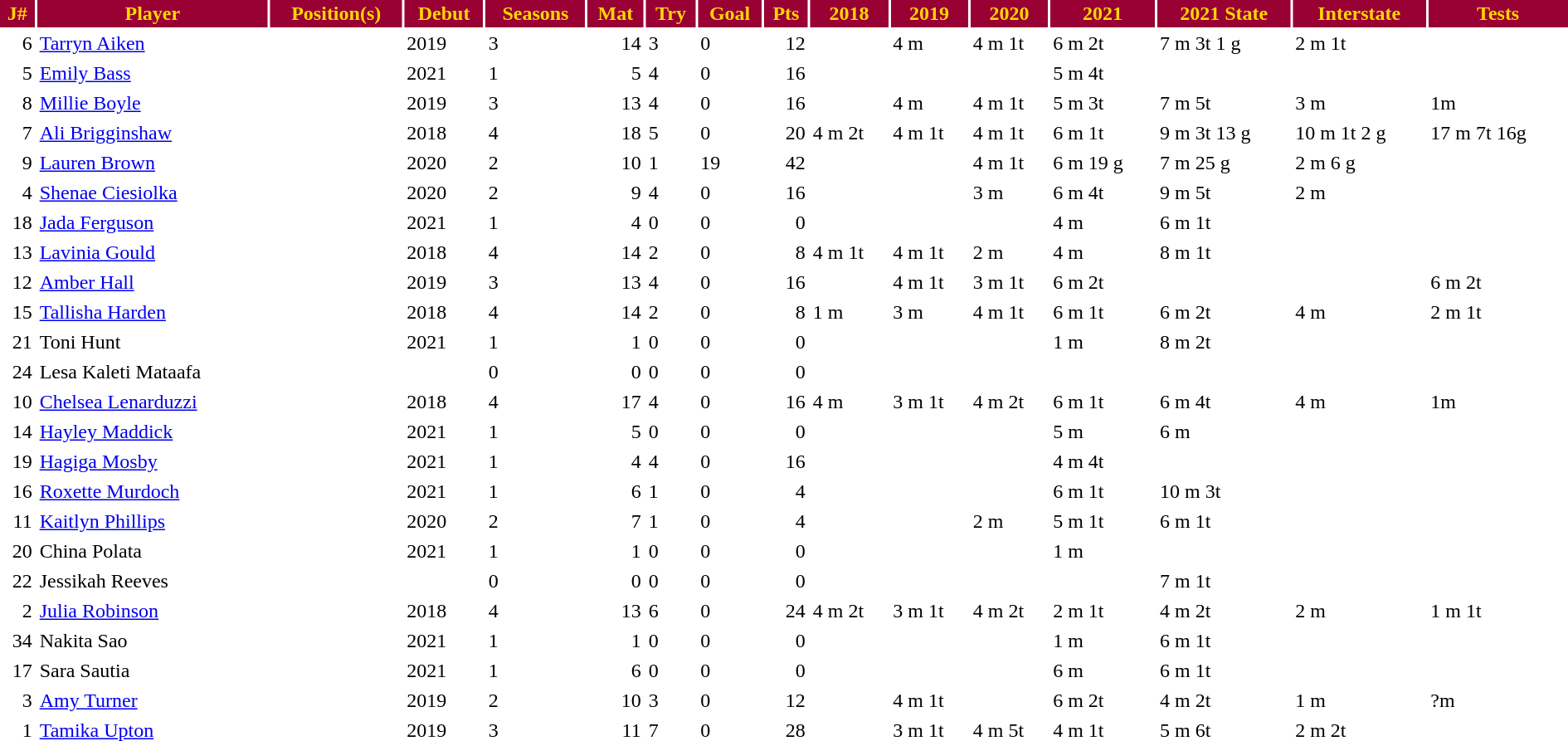<table class="sortable" border="0" cellspacing="2" cellpadding="2" style="width:100%;" style="text-align:center;">
<tr style="background:#990033; color:#ffd700">
<th>J#</th>
<th>Player</th>
<th>Position(s)</th>
<th>Debut</th>
<th>Seasons</th>
<th>Mat</th>
<th>Try</th>
<th>Goal</th>
<th>Pts</th>
<th>2018</th>
<th>2019</th>
<th>2020</th>
<th>2021</th>
<th>2021 State</th>
<th>Interstate</th>
<th>Tests</th>
</tr>
<tr>
<td align=right>6</td>
<td align=left><a href='#'>Tarryn Aiken</a></td>
<td></td>
<td>2019</td>
<td>3</td>
<td align=right>14</td>
<td>3</td>
<td>0</td>
<td align=right>12</td>
<td></td>
<td align=left> 4 m</td>
<td align=left> 4 m 1t</td>
<td align=left> 6 m 2t</td>
<td align=left> 7 m 3t 1 g</td>
<td align=left> 2 m 1t</td>
<td></td>
</tr>
<tr>
<td align=right>5</td>
<td align=left><a href='#'>Emily Bass</a></td>
<td></td>
<td>2021</td>
<td>1</td>
<td align=right>5</td>
<td>4</td>
<td>0</td>
<td align=right>16</td>
<td></td>
<td></td>
<td></td>
<td align=left> 5 m 4t</td>
<td></td>
<td></td>
<td></td>
</tr>
<tr>
<td align=right>8</td>
<td align=left><a href='#'>Millie Boyle</a></td>
<td></td>
<td>2019</td>
<td>3</td>
<td align=right>13</td>
<td>4</td>
<td>0</td>
<td align=right>16</td>
<td></td>
<td align=left> 4 m</td>
<td align=left> 4 m 1t</td>
<td align=left> 5 m 3t</td>
<td align=left> 7 m 5t</td>
<td align=left> 3 m</td>
<td align=left> 1m</td>
</tr>
<tr>
<td align=right>7</td>
<td align=left><a href='#'>Ali Brigginshaw</a></td>
<td></td>
<td>2018</td>
<td>4</td>
<td align=right>18</td>
<td>5</td>
<td>0</td>
<td align=right>20</td>
<td align=left> 4 m 2t</td>
<td align=left> 4 m 1t</td>
<td align=left> 4 m 1t</td>
<td align=left> 6 m 1t</td>
<td align=left> 9 m 3t 13 g</td>
<td align=left> 10 m 1t 2 g</td>
<td align=left> 17 m 7t 16g</td>
</tr>
<tr>
<td align=right>9</td>
<td align=left><a href='#'>Lauren Brown</a></td>
<td></td>
<td>2020</td>
<td>2</td>
<td align=right>10</td>
<td>1</td>
<td>19</td>
<td align=right>42</td>
<td></td>
<td></td>
<td align=left> 4 m 1t</td>
<td align=left> 6 m 19 g</td>
<td align=left> 7 m 25 g</td>
<td align=left> 2 m 6 g</td>
<td></td>
</tr>
<tr>
<td align=right>4</td>
<td align=left><a href='#'>Shenae Ciesiolka</a></td>
<td></td>
<td>2020</td>
<td>2</td>
<td align=right>9</td>
<td>4</td>
<td>0</td>
<td align=right>16</td>
<td></td>
<td></td>
<td align=left> 3 m</td>
<td align=left> 6 m 4t</td>
<td align=left> 9 m 5t</td>
<td align=left> 2 m</td>
<td></td>
</tr>
<tr>
<td align=right>18</td>
<td align=left><a href='#'>Jada Ferguson</a></td>
<td></td>
<td>2021</td>
<td>1</td>
<td align=right>4</td>
<td>0</td>
<td>0</td>
<td align=right>0</td>
<td></td>
<td></td>
<td></td>
<td align=left> 4 m</td>
<td align=left> 6 m 1t</td>
<td></td>
<td></td>
</tr>
<tr>
<td align=right>13</td>
<td align=left><a href='#'>Lavinia Gould</a></td>
<td></td>
<td>2018</td>
<td>4</td>
<td align=right>14</td>
<td>2</td>
<td>0</td>
<td align=right>8</td>
<td align=left> 4 m 1t</td>
<td align=left> 4 m 1t</td>
<td align=left> 2 m</td>
<td align=left> 4 m</td>
<td align=left> 8 m 1t</td>
<td></td>
<td></td>
</tr>
<tr>
<td align=right>12</td>
<td align=left><a href='#'>Amber Hall</a></td>
<td></td>
<td>2019</td>
<td>3</td>
<td align=right>13</td>
<td>4</td>
<td>0</td>
<td align=right>16</td>
<td></td>
<td align=left> 4 m 1t</td>
<td align=left> 3 m 1t</td>
<td align=left> 6 m 2t</td>
<td></td>
<td></td>
<td align=left> 6 m 2t</td>
</tr>
<tr>
<td align=right>15</td>
<td align=left><a href='#'>Tallisha Harden</a></td>
<td></td>
<td>2018</td>
<td>4</td>
<td align=right>14</td>
<td>2</td>
<td>0</td>
<td align=right>8</td>
<td align=left> 1 m</td>
<td align=left> 3 m</td>
<td align=left> 4 m 1t</td>
<td align=left> 6 m 1t</td>
<td align=left> 6 m 2t</td>
<td align=left> 4 m</td>
<td align=left> 2 m 1t</td>
</tr>
<tr>
<td align=right>21</td>
<td align=left>Toni Hunt</td>
<td></td>
<td>2021</td>
<td>1</td>
<td align=right>1</td>
<td>0</td>
<td>0</td>
<td align=right>0</td>
<td></td>
<td></td>
<td></td>
<td align=left> 1 m</td>
<td align=left> 8 m 2t</td>
<td></td>
<td></td>
</tr>
<tr>
<td align=right>24</td>
<td align=left>Lesa Kaleti Mataafa</td>
<td></td>
<td></td>
<td>0</td>
<td align=right>0</td>
<td>0</td>
<td>0</td>
<td align=right>0</td>
<td></td>
<td></td>
<td></td>
<td></td>
<td></td>
<td></td>
<td></td>
</tr>
<tr>
<td align=right>10</td>
<td align=left><a href='#'>Chelsea Lenarduzzi</a></td>
<td></td>
<td>2018</td>
<td>4</td>
<td align=right>17</td>
<td>4</td>
<td>0</td>
<td align=right>16</td>
<td align=left> 4 m</td>
<td align=left> 3 m 1t</td>
<td align=left> 4 m 2t</td>
<td align=left> 6 m 1t</td>
<td align=left> 6 m 4t</td>
<td align=left> 4 m</td>
<td align=left> 1m</td>
</tr>
<tr>
<td align=right>14</td>
<td align=left><a href='#'>Hayley Maddick</a></td>
<td></td>
<td>2021</td>
<td>1</td>
<td align=right>5</td>
<td>0</td>
<td>0</td>
<td align=right>0</td>
<td></td>
<td></td>
<td></td>
<td align=left> 5 m</td>
<td align=left> 6 m</td>
<td></td>
<td></td>
</tr>
<tr>
<td align=right>19</td>
<td align=left><a href='#'>Hagiga Mosby</a></td>
<td></td>
<td>2021</td>
<td>1</td>
<td align=right>4</td>
<td>4</td>
<td>0</td>
<td align=right>16</td>
<td></td>
<td></td>
<td></td>
<td align=left> 4 m 4t</td>
<td></td>
<td></td>
<td></td>
</tr>
<tr>
<td align=right>16</td>
<td align=left><a href='#'>Roxette Murdoch</a></td>
<td></td>
<td>2021</td>
<td>1</td>
<td align=right>6</td>
<td>1</td>
<td>0</td>
<td align=right>4</td>
<td></td>
<td></td>
<td></td>
<td align=left> 6 m 1t</td>
<td align=left> 10 m 3t</td>
<td></td>
<td></td>
</tr>
<tr>
<td align=right>11</td>
<td align=left><a href='#'>Kaitlyn Phillips</a></td>
<td></td>
<td>2020</td>
<td>2</td>
<td align=right>7</td>
<td>1</td>
<td>0</td>
<td align=right>4</td>
<td></td>
<td></td>
<td align=left> 2 m</td>
<td align=left> 5 m 1t</td>
<td align=left> 6 m 1t</td>
<td></td>
<td></td>
</tr>
<tr>
<td align=right>20</td>
<td align=left>China Polata</td>
<td></td>
<td>2021</td>
<td>1</td>
<td align=right>1</td>
<td>0</td>
<td>0</td>
<td align=right>0</td>
<td></td>
<td></td>
<td></td>
<td align=left> 1 m</td>
<td></td>
<td></td>
<td></td>
</tr>
<tr>
<td align=right>22</td>
<td align=left>Jessikah Reeves</td>
<td></td>
<td></td>
<td>0</td>
<td align=right>0</td>
<td>0</td>
<td>0</td>
<td align=right>0</td>
<td></td>
<td></td>
<td></td>
<td></td>
<td align=left> 7 m 1t</td>
<td></td>
<td></td>
</tr>
<tr>
<td align=right>2</td>
<td align=left><a href='#'>Julia Robinson</a></td>
<td></td>
<td>2018</td>
<td>4</td>
<td align=right>13</td>
<td>6</td>
<td>0</td>
<td align=right>24</td>
<td align=left> 4 m 2t</td>
<td align=left> 3 m 1t</td>
<td align=left> 4 m 2t</td>
<td align=left> 2 m 1t</td>
<td align=left> 4 m 2t</td>
<td align=left> 2 m</td>
<td align=left> 1 m 1t</td>
</tr>
<tr>
<td align=right>34</td>
<td align=left>Nakita Sao</td>
<td></td>
<td>2021</td>
<td>1</td>
<td align=right>1</td>
<td>0</td>
<td>0</td>
<td align=right>0</td>
<td></td>
<td></td>
<td></td>
<td align=left> 1 m</td>
<td align=left>  6 m 1t</td>
<td></td>
<td></td>
</tr>
<tr>
<td align=right>17</td>
<td align=left>Sara Sautia</td>
<td></td>
<td>2021</td>
<td>1</td>
<td align=right>6</td>
<td>0</td>
<td>0</td>
<td align=right>0</td>
<td></td>
<td></td>
<td></td>
<td align=left> 6 m</td>
<td align=left> 6 m 1t</td>
<td></td>
<td></td>
</tr>
<tr>
<td align=right>3</td>
<td align=left><a href='#'>Amy Turner</a></td>
<td></td>
<td>2019</td>
<td>2</td>
<td align=right>10</td>
<td>3</td>
<td>0</td>
<td align=right>12</td>
<td></td>
<td align=left> 4 m 1t</td>
<td></td>
<td align=left> 6 m 2t</td>
<td align=left> 4 m 2t</td>
<td align=left> 1 m</td>
<td align=left> ?m</td>
</tr>
<tr>
<td align=right>1</td>
<td align=left><a href='#'>Tamika Upton</a></td>
<td></td>
<td>2019</td>
<td>3</td>
<td align=right>11</td>
<td>7</td>
<td>0</td>
<td align=right>28</td>
<td></td>
<td align=left> 3 m 1t</td>
<td align=left> 4 m 5t</td>
<td align=left> 4 m 1t</td>
<td align=left> 5 m 6t</td>
<td align=left> 2 m 2t</td>
<td></td>
</tr>
</table>
